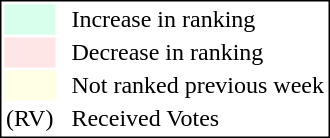<table style="border:1px solid black;">
<tr>
<td style="background:#D8FFEB; width:20px;"></td>
<td> </td>
<td>Increase in ranking</td>
</tr>
<tr>
<td style="background:#FFE6E6; width:20px;"></td>
<td> </td>
<td>Decrease in ranking</td>
</tr>
<tr>
<td style="background:#FFFFE6; width:20px;"></td>
<td> </td>
<td>Not ranked previous week</td>
</tr>
<tr>
<td>(RV)</td>
<td> </td>
<td>Received Votes</td>
</tr>
</table>
